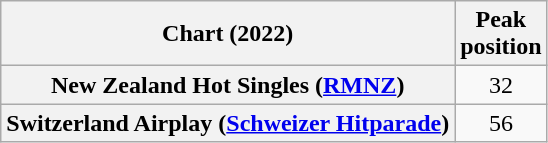<table class="wikitable sortable plainrowheaders" style="text-align:center">
<tr>
<th scope="col">Chart (2022)</th>
<th scope="col">Peak<br>position</th>
</tr>
<tr>
<th scope="row">New Zealand Hot Singles (<a href='#'>RMNZ</a>)</th>
<td>32</td>
</tr>
<tr>
<th scope="row">Switzerland Airplay (<a href='#'>Schweizer Hitparade</a>)</th>
<td>56</td>
</tr>
</table>
